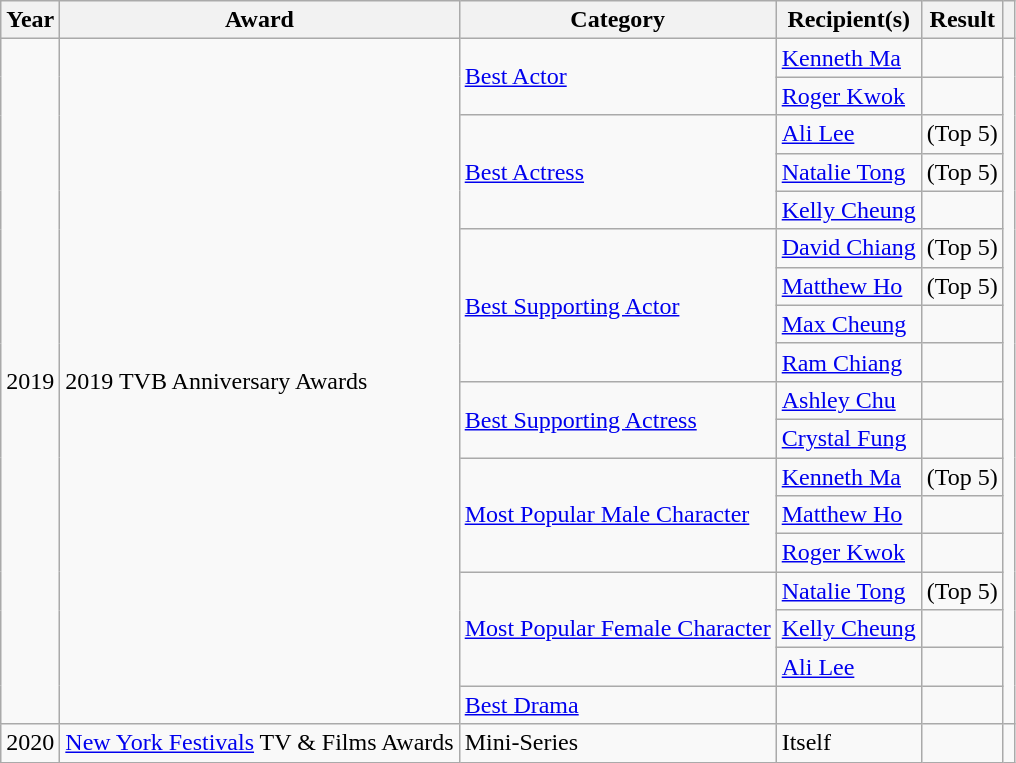<table class="wikitable sortable plainrowheaders" style="width:auto;">
<tr>
<th>Year</th>
<th>Award</th>
<th>Category</th>
<th>Recipient(s)</th>
<th>Result</th>
<th scope="col" class="unsortable"></th>
</tr>
<tr>
<td rowspan="18">2019</td>
<td rowspan="18">2019 TVB Anniversary Awards</td>
<td rowspan="2"><a href='#'>Best Actor</a></td>
<td><a href='#'>Kenneth Ma</a></td>
<td></td>
</tr>
<tr>
<td><a href='#'>Roger Kwok</a></td>
<td></td>
</tr>
<tr>
<td rowspan="3"><a href='#'>Best Actress</a></td>
<td><a href='#'>Ali Lee</a></td>
<td> (Top 5)</td>
</tr>
<tr>
<td><a href='#'>Natalie Tong</a></td>
<td> (Top 5)</td>
</tr>
<tr>
<td><a href='#'>Kelly Cheung</a></td>
<td></td>
</tr>
<tr>
<td rowspan="4"><a href='#'>Best Supporting Actor</a></td>
<td><a href='#'>David Chiang</a></td>
<td> (Top 5)</td>
</tr>
<tr>
<td><a href='#'>Matthew Ho</a></td>
<td> (Top 5)</td>
</tr>
<tr>
<td><a href='#'>Max Cheung</a></td>
<td></td>
</tr>
<tr>
<td><a href='#'>Ram Chiang</a></td>
<td></td>
</tr>
<tr>
<td rowspan="2"><a href='#'>Best Supporting Actress</a></td>
<td><a href='#'>Ashley Chu</a></td>
<td></td>
</tr>
<tr>
<td><a href='#'>Crystal Fung</a></td>
<td></td>
</tr>
<tr>
<td rowspan="3"><a href='#'>Most Popular Male Character</a></td>
<td><a href='#'>Kenneth Ma</a></td>
<td> (Top 5)</td>
</tr>
<tr>
<td><a href='#'>Matthew Ho</a></td>
<td></td>
</tr>
<tr>
<td><a href='#'>Roger Kwok</a></td>
<td></td>
</tr>
<tr>
<td rowspan="3"><a href='#'>Most Popular Female Character</a></td>
<td><a href='#'>Natalie Tong</a></td>
<td> (Top 5)</td>
</tr>
<tr>
<td><a href='#'>Kelly Cheung</a></td>
<td></td>
</tr>
<tr>
<td><a href='#'>Ali Lee</a></td>
<td></td>
</tr>
<tr>
<td><a href='#'>Best Drama</a></td>
<td></td>
<td></td>
</tr>
<tr>
<td>2020</td>
<td><a href='#'>New York Festivals</a> TV & Films Awards</td>
<td>Mini-Series </td>
<td>Itself</td>
<td></td>
<td></td>
</tr>
</table>
